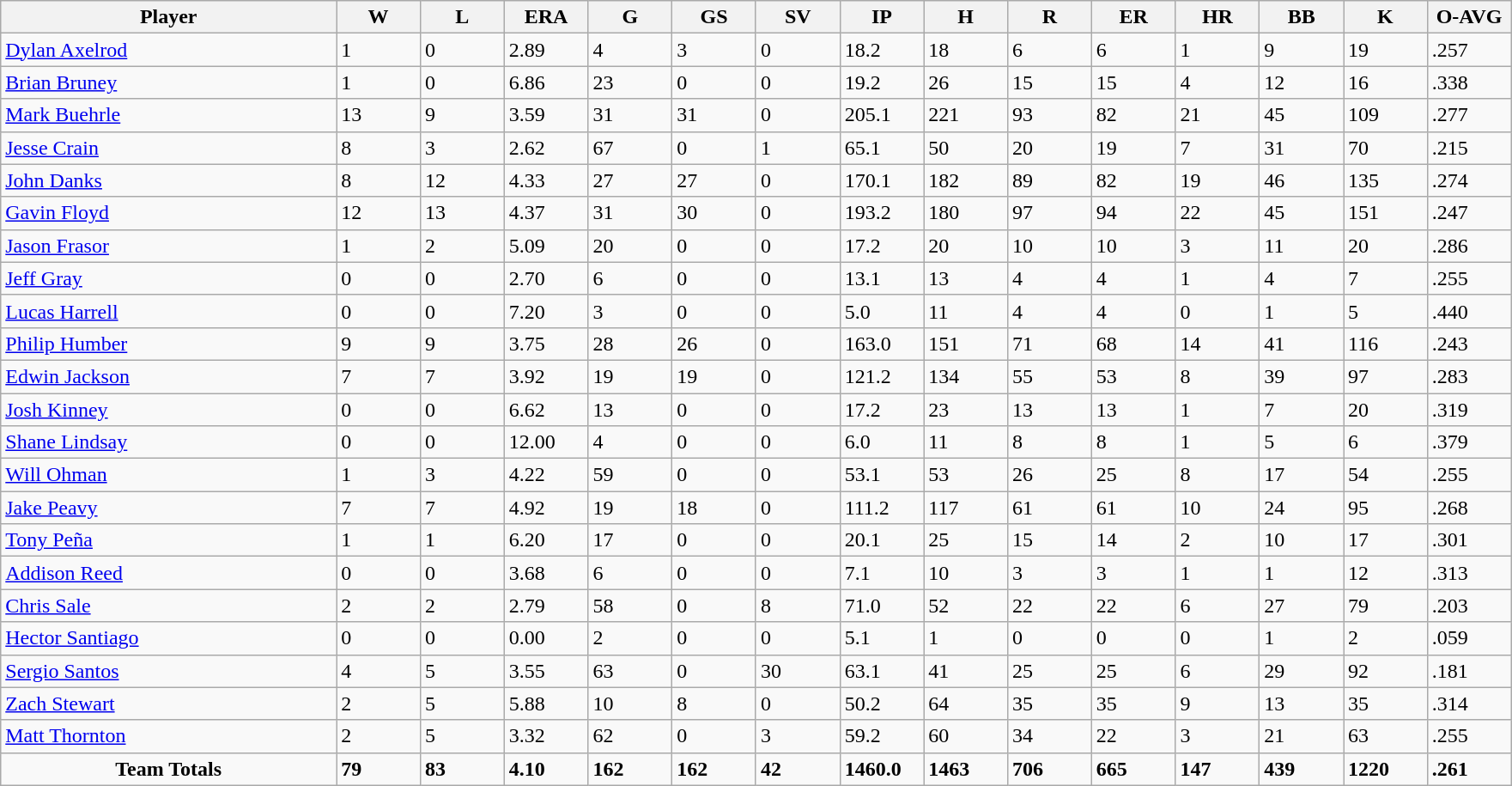<table class="wikitable sortable">
<tr>
<th bgcolor="#DDDDFF" width="20%">Player</th>
<th bgcolor="#DDDDFF" width="5%">W</th>
<th bgcolor="#DDDDFF" width="5%">L</th>
<th bgcolor="#DDDDFF" width="5%">ERA</th>
<th bgcolor="#DDDDFF" width="5%">G</th>
<th bgcolor="#DDDDFF" width="5%">GS</th>
<th bgcolor="#DDDDFF" width="5%">SV</th>
<th bgcolor="#DDDDFF" width="5%">IP</th>
<th bgcolor="#DDDDFF" width="5%">H</th>
<th bgcolor="#DDDDFF" width="5%">R</th>
<th bgcolor="#DDDDFF" width="5%">ER</th>
<th bgcolor="#DDDDFF" width="5%">HR</th>
<th bgcolor="#DDDDFF" width="5%">BB</th>
<th bgcolor="#DDDDFF" width="5%">K</th>
<th bgcolor="#DDDDFF" width="5%">O-AVG</th>
</tr>
<tr>
<td><a href='#'>Dylan Axelrod</a></td>
<td>1</td>
<td>0</td>
<td>2.89</td>
<td>4</td>
<td>3</td>
<td>0</td>
<td>18.2</td>
<td>18</td>
<td>6</td>
<td>6</td>
<td>1</td>
<td>9</td>
<td>19</td>
<td>.257</td>
</tr>
<tr>
<td><a href='#'>Brian Bruney</a></td>
<td>1</td>
<td>0</td>
<td>6.86</td>
<td>23</td>
<td>0</td>
<td>0</td>
<td>19.2</td>
<td>26</td>
<td>15</td>
<td>15</td>
<td>4</td>
<td>12</td>
<td>16</td>
<td>.338</td>
</tr>
<tr>
<td><a href='#'>Mark Buehrle</a></td>
<td>13</td>
<td>9</td>
<td>3.59</td>
<td>31</td>
<td>31</td>
<td>0</td>
<td>205.1</td>
<td>221</td>
<td>93</td>
<td>82</td>
<td>21</td>
<td>45</td>
<td>109</td>
<td>.277</td>
</tr>
<tr>
<td><a href='#'>Jesse Crain</a></td>
<td>8</td>
<td>3</td>
<td>2.62</td>
<td>67</td>
<td>0</td>
<td>1</td>
<td>65.1</td>
<td>50</td>
<td>20</td>
<td>19</td>
<td>7</td>
<td>31</td>
<td>70</td>
<td>.215</td>
</tr>
<tr>
<td><a href='#'>John Danks</a></td>
<td>8</td>
<td>12</td>
<td>4.33</td>
<td>27</td>
<td>27</td>
<td>0</td>
<td>170.1</td>
<td>182</td>
<td>89</td>
<td>82</td>
<td>19</td>
<td>46</td>
<td>135</td>
<td>.274</td>
</tr>
<tr>
<td><a href='#'>Gavin Floyd</a></td>
<td>12</td>
<td>13</td>
<td>4.37</td>
<td>31</td>
<td>30</td>
<td>0</td>
<td>193.2</td>
<td>180</td>
<td>97</td>
<td>94</td>
<td>22</td>
<td>45</td>
<td>151</td>
<td>.247</td>
</tr>
<tr>
<td><a href='#'>Jason Frasor</a></td>
<td>1</td>
<td>2</td>
<td>5.09</td>
<td>20</td>
<td>0</td>
<td>0</td>
<td>17.2</td>
<td>20</td>
<td>10</td>
<td>10</td>
<td>3</td>
<td>11</td>
<td>20</td>
<td>.286</td>
</tr>
<tr>
<td><a href='#'>Jeff Gray</a></td>
<td>0</td>
<td>0</td>
<td>2.70</td>
<td>6</td>
<td>0</td>
<td>0</td>
<td>13.1</td>
<td>13</td>
<td>4</td>
<td>4</td>
<td>1</td>
<td>4</td>
<td>7</td>
<td>.255</td>
</tr>
<tr>
<td><a href='#'>Lucas Harrell</a></td>
<td>0</td>
<td>0</td>
<td>7.20</td>
<td>3</td>
<td>0</td>
<td>0</td>
<td>5.0</td>
<td>11</td>
<td>4</td>
<td>4</td>
<td>0</td>
<td>1</td>
<td>5</td>
<td>.440</td>
</tr>
<tr>
<td><a href='#'>Philip Humber</a></td>
<td>9</td>
<td>9</td>
<td>3.75</td>
<td>28</td>
<td>26</td>
<td>0</td>
<td>163.0</td>
<td>151</td>
<td>71</td>
<td>68</td>
<td>14</td>
<td>41</td>
<td>116</td>
<td>.243</td>
</tr>
<tr>
<td><a href='#'>Edwin Jackson</a></td>
<td>7</td>
<td>7</td>
<td>3.92</td>
<td>19</td>
<td>19</td>
<td>0</td>
<td>121.2</td>
<td>134</td>
<td>55</td>
<td>53</td>
<td>8</td>
<td>39</td>
<td>97</td>
<td>.283</td>
</tr>
<tr>
<td><a href='#'>Josh Kinney</a></td>
<td>0</td>
<td>0</td>
<td>6.62</td>
<td>13</td>
<td>0</td>
<td>0</td>
<td>17.2</td>
<td>23</td>
<td>13</td>
<td>13</td>
<td>1</td>
<td>7</td>
<td>20</td>
<td>.319</td>
</tr>
<tr>
<td><a href='#'>Shane Lindsay</a></td>
<td>0</td>
<td>0</td>
<td>12.00</td>
<td>4</td>
<td>0</td>
<td>0</td>
<td>6.0</td>
<td>11</td>
<td>8</td>
<td>8</td>
<td>1</td>
<td>5</td>
<td>6</td>
<td>.379</td>
</tr>
<tr>
<td><a href='#'>Will Ohman</a></td>
<td>1</td>
<td>3</td>
<td>4.22</td>
<td>59</td>
<td>0</td>
<td>0</td>
<td>53.1</td>
<td>53</td>
<td>26</td>
<td>25</td>
<td>8</td>
<td>17</td>
<td>54</td>
<td>.255</td>
</tr>
<tr>
<td><a href='#'>Jake Peavy</a></td>
<td>7</td>
<td>7</td>
<td>4.92</td>
<td>19</td>
<td>18</td>
<td>0</td>
<td>111.2</td>
<td>117</td>
<td>61</td>
<td>61</td>
<td>10</td>
<td>24</td>
<td>95</td>
<td>.268</td>
</tr>
<tr>
<td><a href='#'>Tony Peña</a></td>
<td>1</td>
<td>1</td>
<td>6.20</td>
<td>17</td>
<td>0</td>
<td>0</td>
<td>20.1</td>
<td>25</td>
<td>15</td>
<td>14</td>
<td>2</td>
<td>10</td>
<td>17</td>
<td>.301</td>
</tr>
<tr>
<td><a href='#'>Addison Reed</a></td>
<td>0</td>
<td>0</td>
<td>3.68</td>
<td>6</td>
<td>0</td>
<td>0</td>
<td>7.1</td>
<td>10</td>
<td>3</td>
<td>3</td>
<td>1</td>
<td>1</td>
<td>12</td>
<td>.313</td>
</tr>
<tr>
<td><a href='#'>Chris Sale</a></td>
<td>2</td>
<td>2</td>
<td>2.79</td>
<td>58</td>
<td>0</td>
<td>8</td>
<td>71.0</td>
<td>52</td>
<td>22</td>
<td>22</td>
<td>6</td>
<td>27</td>
<td>79</td>
<td>.203</td>
</tr>
<tr>
<td><a href='#'>Hector Santiago</a></td>
<td>0</td>
<td>0</td>
<td>0.00</td>
<td>2</td>
<td>0</td>
<td>0</td>
<td>5.1</td>
<td>1</td>
<td>0</td>
<td>0</td>
<td>0</td>
<td>1</td>
<td>2</td>
<td>.059</td>
</tr>
<tr>
<td><a href='#'>Sergio Santos</a></td>
<td>4</td>
<td>5</td>
<td>3.55</td>
<td>63</td>
<td>0</td>
<td>30</td>
<td>63.1</td>
<td>41</td>
<td>25</td>
<td>25</td>
<td>6</td>
<td>29</td>
<td>92</td>
<td>.181</td>
</tr>
<tr>
<td><a href='#'>Zach Stewart</a></td>
<td>2</td>
<td>5</td>
<td>5.88</td>
<td>10</td>
<td>8</td>
<td>0</td>
<td>50.2</td>
<td>64</td>
<td>35</td>
<td>35</td>
<td>9</td>
<td>13</td>
<td>35</td>
<td>.314</td>
</tr>
<tr>
<td><a href='#'>Matt Thornton</a></td>
<td>2</td>
<td>5</td>
<td>3.32</td>
<td>62</td>
<td>0</td>
<td>3</td>
<td>59.2</td>
<td>60</td>
<td>34</td>
<td>22</td>
<td>3</td>
<td>21</td>
<td>63</td>
<td>.255</td>
</tr>
<tr class="sortbottom">
<td style="text-align:center"><strong>Team Totals</strong></td>
<td><strong>79</strong></td>
<td><strong>83</strong></td>
<td><strong>4.10</strong></td>
<td><strong>162</strong></td>
<td><strong>162</strong></td>
<td><strong>42</strong></td>
<td><strong>1460.0</strong></td>
<td><strong>1463</strong></td>
<td><strong>706</strong></td>
<td><strong>665</strong></td>
<td><strong>147</strong></td>
<td><strong>439</strong></td>
<td><strong>1220</strong></td>
<td><strong>.261</strong></td>
</tr>
</table>
